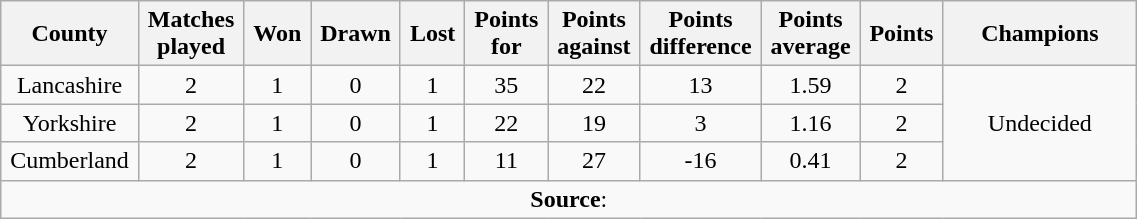<table class="wikitable plainrowheaders" style="text-align: center; width: 60%">
<tr>
<th scope="col" style="width: 5%;">County</th>
<th scope="col" style="width: 5%;">Matches played</th>
<th scope="col" style="width: 5%;">Won</th>
<th scope="col" style="width: 5%;">Drawn</th>
<th scope="col" style="width: 5%;">Lost</th>
<th scope="col" style="width: 5%;">Points for</th>
<th scope="col" style="width: 5%;">Points against</th>
<th scope="col" style="width: 5%;">Points difference</th>
<th scope="col" style="width: 5%;">Points average</th>
<th scope="col" style="width: 5%;">Points</th>
<th scope="col" style="width: 15%;">Champions</th>
</tr>
<tr>
<td>Lancashire</td>
<td>2</td>
<td>1</td>
<td>0</td>
<td>1</td>
<td>35</td>
<td>22</td>
<td>13</td>
<td>1.59</td>
<td>2</td>
<td rowspan="3">Undecided</td>
</tr>
<tr>
<td>Yorkshire</td>
<td>2</td>
<td>1</td>
<td>0</td>
<td>1</td>
<td>22</td>
<td>19</td>
<td>3</td>
<td>1.16</td>
<td>2</td>
</tr>
<tr>
<td>Cumberland</td>
<td>2</td>
<td>1</td>
<td>0</td>
<td>1</td>
<td>11</td>
<td>27</td>
<td>-16</td>
<td>0.41</td>
<td>2</td>
</tr>
<tr>
<td colspan="11"><strong>Source</strong>:</td>
</tr>
</table>
